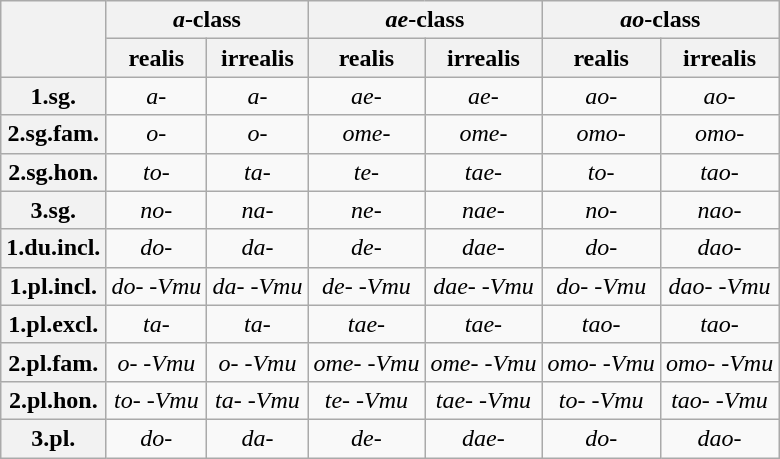<table class="wikitable" style="text-align: center;">
<tr>
<th rowspan=2></th>
<th colspan=2><em>a</em>-class</th>
<th colspan=2><em>ae</em>-class</th>
<th colspan=2><em>ao</em>-class</th>
</tr>
<tr>
<th>realis</th>
<th>irrealis</th>
<th>realis</th>
<th>irrealis</th>
<th>realis</th>
<th>irrealis</th>
</tr>
<tr>
<th>1.sg.</th>
<td><em>a-</em></td>
<td><em>a-</em></td>
<td><em>ae-</em></td>
<td><em>ae-</em></td>
<td><em>ao-</em></td>
<td><em>ao-</em></td>
</tr>
<tr>
<th>2.sg.fam.</th>
<td><em>o-</em></td>
<td><em>o-</em></td>
<td><em>ome-</em></td>
<td><em>ome-</em></td>
<td><em>omo-</em></td>
<td><em>omo-</em></td>
</tr>
<tr>
<th>2.sg.hon.</th>
<td><em>to-</em></td>
<td><em>ta-</em></td>
<td><em>te-</em></td>
<td><em>tae-</em></td>
<td><em>to-</em></td>
<td><em>tao-</em></td>
</tr>
<tr>
<th>3.sg.</th>
<td><em>no-</em></td>
<td><em>na-</em></td>
<td><em>ne-</em></td>
<td><em>nae-</em></td>
<td><em>no-</em></td>
<td><em>nao-</em></td>
</tr>
<tr>
<th>1.du.incl.</th>
<td><em>do-</em></td>
<td><em>da-</em></td>
<td><em>de-</em></td>
<td><em>dae-</em></td>
<td><em>do-</em></td>
<td><em>dao-</em></td>
</tr>
<tr>
<th>1.pl.incl.</th>
<td><em>do- -Vmu</em></td>
<td><em>da- -Vmu</em></td>
<td><em>de- -Vmu</em></td>
<td><em>dae- -Vmu</em></td>
<td><em>do- -Vmu</em></td>
<td><em>dao- -Vmu</em></td>
</tr>
<tr>
<th>1.pl.excl.</th>
<td><em>ta-</em></td>
<td><em>ta-</em></td>
<td><em>tae-</em></td>
<td><em>tae-</em></td>
<td><em>tao-</em></td>
<td><em>tao-</em></td>
</tr>
<tr>
<th>2.pl.fam.</th>
<td><em>o- -Vmu</em></td>
<td><em>o- -Vmu</em></td>
<td><em>ome- -Vmu</em></td>
<td><em>ome- -Vmu</em></td>
<td><em>omo- -Vmu</em></td>
<td><em>omo- -Vmu</em></td>
</tr>
<tr>
<th>2.pl.hon.</th>
<td><em>to- -Vmu</em></td>
<td><em>ta- -Vmu</em></td>
<td><em>te- -Vmu</em></td>
<td><em>tae- -Vmu</em></td>
<td><em>to- -Vmu</em></td>
<td><em>tao- -Vmu</em></td>
</tr>
<tr>
<th>3.pl.</th>
<td><em>do-</em></td>
<td><em>da-</em></td>
<td><em>de-</em></td>
<td><em>dae-</em></td>
<td><em>do-</em></td>
<td><em>dao-</em></td>
</tr>
</table>
